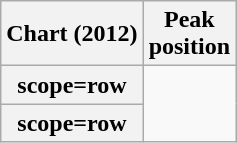<table class="wikitable sortable plainrowheaders">
<tr>
<th>Chart (2012)</th>
<th>Peak<br>position</th>
</tr>
<tr>
<th>scope=row</th>
</tr>
<tr>
<th>scope=row</th>
</tr>
</table>
